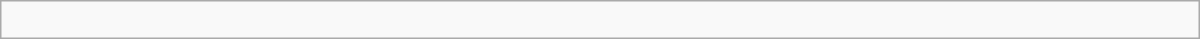<table width="800" class="wikitable">
<tr>
<td><br></td>
</tr>
</table>
